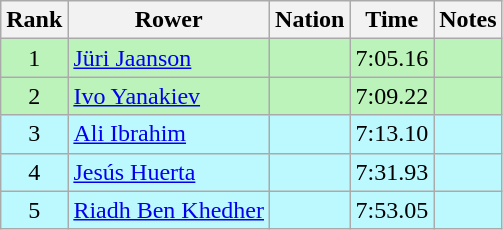<table class="wikitable sortable" style="text-align:center">
<tr>
<th>Rank</th>
<th>Rower</th>
<th>Nation</th>
<th>Time</th>
<th>Notes</th>
</tr>
<tr bgcolor=bbf3bb>
<td>1</td>
<td align=left><a href='#'>Jüri Jaanson</a></td>
<td align=left></td>
<td>7:05.16</td>
<td></td>
</tr>
<tr bgcolor=bbf3bb>
<td>2</td>
<td align=left><a href='#'>Ivo Yanakiev</a></td>
<td align=left></td>
<td>7:09.22</td>
<td></td>
</tr>
<tr bgcolor=bbf9ff>
<td>3</td>
<td align=left><a href='#'>Ali Ibrahim</a></td>
<td align=left></td>
<td>7:13.10</td>
<td></td>
</tr>
<tr bgcolor=bbf9ff>
<td>4</td>
<td align=left><a href='#'>Jesús Huerta</a></td>
<td align=left></td>
<td>7:31.93</td>
<td></td>
</tr>
<tr bgcolor=bbf9ff>
<td>5</td>
<td align=left><a href='#'>Riadh Ben Khedher</a></td>
<td align=left></td>
<td>7:53.05</td>
<td></td>
</tr>
</table>
